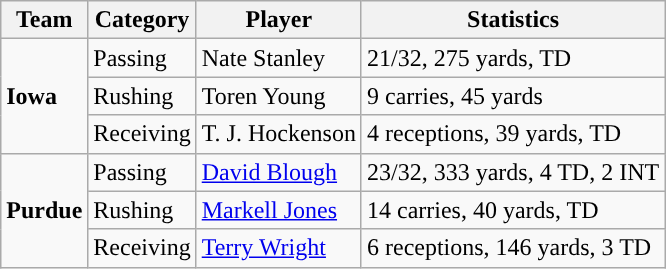<table class="wikitable" style="float: left;">
<tr>
<th>Team</th>
<th>Category</th>
<th>Player</th>
<th>Statistics</th>
</tr>
<tr>
<td rowspan=3><strong>Iowa</strong></td>
<td>Passing</td>
<td>Nate Stanley</td>
<td>21/32, 275 yards, TD</td>
</tr>
<tr>
<td>Rushing</td>
<td>Toren Young</td>
<td>9 carries, 45 yards</td>
</tr>
<tr>
<td>Receiving</td>
<td>T. J. Hockenson</td>
<td>4 receptions, 39 yards, TD</td>
</tr>
<tr>
<td rowspan=3><strong>Purdue</strong></td>
<td>Passing</td>
<td><a href='#'>David Blough</a></td>
<td>23/32, 333 yards, 4 TD, 2 INT</td>
</tr>
<tr>
<td>Rushing</td>
<td><a href='#'>Markell Jones</a></td>
<td>14 carries, 40 yards, TD</td>
</tr>
<tr>
<td>Receiving</td>
<td><a href='#'>Terry Wright</a></td>
<td>6 receptions, 146 yards, 3 TD</td>
</tr>
</table>
